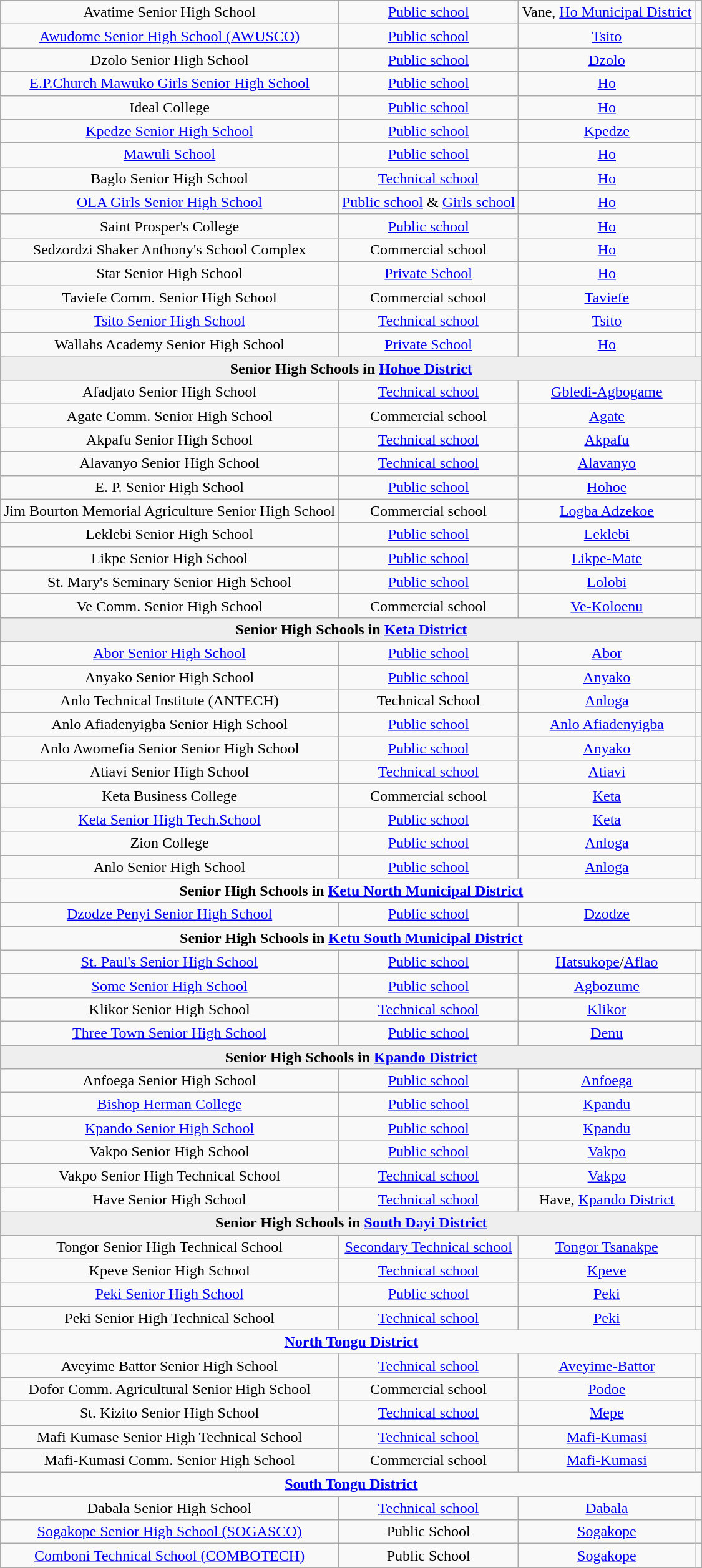<table class="wikitable sortable">
<tr>
<td style="text-align:center;">Avatime Senior High School</td>
<td style="text-align:center;"><a href='#'>Public school</a></td>
<td style="text-align:center;">Vane, <a href='#'>Ho Municipal District</a></td>
<td></td>
</tr>
<tr>
<td style="text-align:center;"><a href='#'>Awudome Senior High School (AWUSCO)</a></td>
<td style="text-align:center;"><a href='#'>Public school</a></td>
<td style="text-align:center;"><a href='#'>Tsito</a></td>
<td></td>
</tr>
<tr>
<td style="text-align:center;">Dzolo Senior High School</td>
<td style="text-align:center;"><a href='#'>Public school</a></td>
<td style="text-align:center;"><a href='#'>Dzolo</a></td>
<td></td>
</tr>
<tr>
<td style="text-align:center;"><a href='#'>E.P.Church Mawuko Girls Senior High School</a></td>
<td style="text-align:center;"><a href='#'>Public school</a></td>
<td style="text-align:center;"><a href='#'>Ho</a></td>
<td></td>
</tr>
<tr>
<td style="text-align:center;">Ideal College</td>
<td style="text-align:center;"><a href='#'>Public school</a></td>
<td style="text-align:center;"><a href='#'>Ho</a></td>
<td></td>
</tr>
<tr>
<td style="text-align:center;"><a href='#'>Kpedze Senior High School</a></td>
<td style="text-align:center;"><a href='#'>Public school</a></td>
<td style="text-align:center;"><a href='#'>Kpedze</a></td>
<td></td>
</tr>
<tr>
<td style="text-align:center;"><a href='#'>Mawuli School</a></td>
<td style="text-align:center;"><a href='#'>Public school</a></td>
<td style="text-align:center;"><a href='#'>Ho</a></td>
<td></td>
</tr>
<tr>
<td style="text-align:center;">Baglo Senior High School</td>
<td style="text-align:center;"><a href='#'>Technical school</a></td>
<td style="text-align:center;"><a href='#'>Ho</a></td>
<td></td>
</tr>
<tr>
<td style="text-align:center;"><a href='#'>OLA Girls Senior High School</a></td>
<td style="text-align:center;"><a href='#'>Public school</a> & <a href='#'>Girls school</a></td>
<td style="text-align:center;"><a href='#'>Ho</a></td>
<td></td>
</tr>
<tr>
<td style="text-align:center;">Saint Prosper's College</td>
<td style="text-align:center;"><a href='#'>Public school</a></td>
<td style="text-align:center;"><a href='#'>Ho</a></td>
<td></td>
</tr>
<tr>
<td style="text-align:center;">Sedzordzi Shaker Anthony's School Complex</td>
<td style="text-align:center;">Commercial school</td>
<td style="text-align:center;"><a href='#'>Ho</a></td>
<td><br></td>
</tr>
<tr>
<td style="text-align:center;">Star Senior High School</td>
<td style="text-align:center;"><a href='#'>Private School</a></td>
<td style="text-align:center;"><a href='#'>Ho</a></td>
<td></td>
</tr>
<tr>
<td style="text-align:center;">Taviefe Comm. Senior High School</td>
<td style="text-align:center;">Commercial school</td>
<td style="text-align:center;"><a href='#'>Taviefe</a></td>
<td></td>
</tr>
<tr>
<td style="text-align:center;"><a href='#'>Tsito Senior High School</a></td>
<td style="text-align:center;"><a href='#'>Technical school</a></td>
<td style="text-align:center;"><a href='#'>Tsito</a></td>
<td></td>
</tr>
<tr>
<td style="text-align:center;">Wallahs Academy Senior High School</td>
<td style="text-align:center;"><a href='#'>Private School</a></td>
<td style="text-align:center;"><a href='#'>Ho</a></td>
<td></td>
</tr>
<tr style="background:#eee;">
<td colspan="4" style="text-align:center;"><strong>Senior High Schools in <a href='#'>Hohoe District</a></strong></td>
</tr>
<tr>
<td style="text-align:center;">Afadjato Senior High School</td>
<td style="text-align:center;"><a href='#'>Technical school</a></td>
<td style="text-align:center;"><a href='#'>Gbledi-Agbogame</a></td>
<td></td>
</tr>
<tr>
<td style="text-align:center;">Agate Comm. Senior High School</td>
<td style="text-align:center;">Commercial school</td>
<td style="text-align:center;"><a href='#'>Agate</a></td>
<td></td>
</tr>
<tr>
<td style="text-align:center;">Akpafu Senior High School</td>
<td style="text-align:center;"><a href='#'>Technical school</a></td>
<td style="text-align:center;"><a href='#'>Akpafu</a></td>
<td></td>
</tr>
<tr>
<td style="text-align:center;">Alavanyo Senior High School</td>
<td style="text-align:center;"><a href='#'>Technical school</a></td>
<td style="text-align:center;"><a href='#'>Alavanyo</a></td>
<td></td>
</tr>
<tr>
<td style="text-align:center;">E. P. Senior High School</td>
<td style="text-align:center;"><a href='#'>Public school</a></td>
<td style="text-align:center;"><a href='#'>Hohoe</a></td>
<td></td>
</tr>
<tr>
<td style="text-align:center;">Jim Bourton Memorial Agriculture Senior High School</td>
<td style="text-align:center;">Commercial school</td>
<td style="text-align:center;"><a href='#'>Logba Adzekoe</a></td>
<td></td>
</tr>
<tr>
<td style="text-align:center;">Leklebi Senior High School</td>
<td style="text-align:center;"><a href='#'>Public school</a></td>
<td style="text-align:center;"><a href='#'>Leklebi</a></td>
<td></td>
</tr>
<tr>
<td style="text-align:center;">Likpe Senior High School</td>
<td style="text-align:center;"><a href='#'>Public school</a></td>
<td style="text-align:center;"><a href='#'>Likpe-Mate</a></td>
<td></td>
</tr>
<tr>
<td style="text-align:center;">St. Mary's Seminary Senior High School</td>
<td style="text-align:center;"><a href='#'>Public school</a></td>
<td style="text-align:center;"><a href='#'>Lolobi</a></td>
<td></td>
</tr>
<tr>
<td style="text-align:center;">Ve Comm. Senior High School</td>
<td style="text-align:center;">Commercial school</td>
<td style="text-align:center;"><a href='#'>Ve-Koloenu</a></td>
<td></td>
</tr>
<tr style="background:#eee;">
<td colspan="4" style="text-align:center;"><strong>Senior High Schools in <a href='#'>Keta District</a></strong></td>
</tr>
<tr>
<td style="text-align:center;"><a href='#'>Abor Senior High School</a></td>
<td style="text-align:center;"><a href='#'>Public school</a></td>
<td style="text-align:center;"><a href='#'>Abor</a></td>
<td></td>
</tr>
<tr>
<td style="text-align:center;">Anyako Senior High School</td>
<td style="text-align:center;"><a href='#'>Public school</a></td>
<td style="text-align:center;"><a href='#'>Anyako</a></td>
<td></td>
</tr>
<tr>
<td style="text-align:center;">Anlo Technical Institute (ANTECH)</td>
<td style="text-align:center;">Technical School</td>
<td style="text-align:center;"><a href='#'>Anloga</a></td>
<td></td>
</tr>
<tr>
<td style="text-align:center;">Anlo Afiadenyigba Senior High School</td>
<td style="text-align:center;"><a href='#'>Public school</a></td>
<td style="text-align:center;"><a href='#'>Anlo Afiadenyigba</a></td>
<td></td>
</tr>
<tr>
<td style="text-align:center;">Anlo Awomefia Senior Senior High School</td>
<td style="text-align:center;"><a href='#'>Public school</a></td>
<td style="text-align:center;"><a href='#'>Anyako</a></td>
<td></td>
</tr>
<tr>
<td style="text-align:center;">Atiavi Senior High School</td>
<td style="text-align:center;"><a href='#'>Technical school</a></td>
<td style="text-align:center;"><a href='#'>Atiavi</a></td>
<td></td>
</tr>
<tr>
<td style="text-align:center;">Keta Business College</td>
<td style="text-align:center;">Commercial school</td>
<td style="text-align:center;"><a href='#'>Keta</a></td>
<td></td>
</tr>
<tr>
<td style="text-align:center;"><a href='#'>Keta Senior High Tech.School</a></td>
<td style="text-align:center;"><a href='#'>Public school</a></td>
<td style="text-align:center;"><a href='#'>Keta</a></td>
<td style="text-align:center;"></td>
</tr>
<tr>
<td style="text-align:center;">Zion College </td>
<td style="text-align:center;"><a href='#'>Public school</a></td>
<td style="text-align:center;"><a href='#'>Anloga</a></td>
<td></td>
</tr>
<tr>
<td style="text-align:center;">Anlo Senior High School </td>
<td style="text-align:center;"><a href='#'>Public school</a></td>
<td style="text-align:center;"><a href='#'>Anloga</a></td>
<td></td>
</tr>
<tr>
<td colspan="4" style="text-align:center;"><strong>Senior High Schools in <a href='#'>Ketu North Municipal District</a></strong></td>
</tr>
<tr>
<td style="text-align:center;"><a href='#'>Dzodze Penyi Senior High School</a></td>
<td style="text-align:center;"><a href='#'>Public school</a></td>
<td style="text-align:center;"><a href='#'>Dzodze</a></td>
<td></td>
</tr>
<tr>
<td colspan="4" style="text-align:center;"><strong>Senior High Schools in <a href='#'>Ketu South Municipal District</a></strong></td>
</tr>
<tr>
<td style="text-align:center;"><a href='#'>St. Paul's Senior High School</a></td>
<td style="text-align:center;"><a href='#'>Public school</a></td>
<td style="text-align:center;"><a href='#'>Hatsukope</a>/<a href='#'>Aflao</a></td>
<td></td>
</tr>
<tr>
<td style="text-align:center;"><a href='#'>Some Senior High School</a></td>
<td style="text-align:center;"><a href='#'>Public school</a></td>
<td style="text-align:center;"><a href='#'>Agbozume</a></td>
<td></td>
</tr>
<tr>
<td style="text-align:center;">Klikor Senior High School</td>
<td style="text-align:center;"><a href='#'>Technical school</a></td>
<td style="text-align:center;"><a href='#'>Klikor</a></td>
<td></td>
</tr>
<tr>
<td style="text-align:center;"><a href='#'>Three Town Senior High School</a></td>
<td style="text-align:center;"><a href='#'>Public school</a></td>
<td style="text-align:center;"><a href='#'>Denu</a></td>
<td></td>
</tr>
<tr style="background:#eee;">
<td colspan="4" style="text-align:center;"><strong>Senior High Schools in <a href='#'>Kpando District</a></strong></td>
</tr>
<tr>
<td style="text-align:center;">Anfoega Senior High School</td>
<td style="text-align:center;"><a href='#'>Public school</a></td>
<td style="text-align:center;"><a href='#'>Anfoega</a></td>
<td></td>
</tr>
<tr>
<td style="text-align:center;"><a href='#'>Bishop Herman College</a></td>
<td style="text-align:center;"><a href='#'>Public school</a></td>
<td style="text-align:center;"><a href='#'>Kpandu</a></td>
<td></td>
</tr>
<tr>
<td style="text-align:center;"><a href='#'>Kpando Senior High School</a></td>
<td style="text-align:center;"><a href='#'>Public school</a></td>
<td style="text-align:center;"><a href='#'>Kpandu</a></td>
<td></td>
</tr>
<tr>
<td style="text-align:center;">Vakpo Senior High School</td>
<td style="text-align:center;"><a href='#'>Public school</a></td>
<td style="text-align:center;"><a href='#'>Vakpo</a></td>
<td></td>
</tr>
<tr>
<td style="text-align:center;">Vakpo Senior High Technical School</td>
<td style="text-align:center;"><a href='#'>Technical school</a></td>
<td style="text-align:center;"><a href='#'>Vakpo</a></td>
<td></td>
</tr>
<tr>
<td style="text-align:center;">Have Senior High School</td>
<td style="text-align:center;"><a href='#'>Technical school</a></td>
<td style="text-align:center;">Have, <a href='#'>Kpando District</a></td>
<td></td>
</tr>
<tr style="background:#eee;">
<td colspan="4" style="text-align:center;"><strong>Senior High Schools in <a href='#'>South Dayi District</a></strong></td>
</tr>
<tr>
<td style="text-align:center;">Tongor Senior High Technical School</td>
<td style="text-align:center;"><a href='#'>Secondary Technical school</a></td>
<td style="text-align:center;"><a href='#'>Tongor Tsanakpe</a></td>
<td></td>
</tr>
<tr>
<td style="text-align:center;">Kpeve Senior High School</td>
<td style="text-align:center;"><a href='#'>Technical school</a></td>
<td style="text-align:center;"><a href='#'>Kpeve</a></td>
<td></td>
</tr>
<tr>
<td style="text-align:center;"><a href='#'>Peki Senior High School</a></td>
<td style="text-align:center;"><a href='#'>Public school</a></td>
<td style="text-align:center;"><a href='#'>Peki</a></td>
<td></td>
</tr>
<tr>
<td style="text-align:center;">Peki Senior High Technical School</td>
<td style="text-align:center;"><a href='#'>Technical school</a></td>
<td style="text-align:center;"><a href='#'>Peki</a></td>
<td></td>
</tr>
<tr>
<td colspan="4" style="text-align:center;"><strong><a href='#'>North Tongu District</a></strong></td>
</tr>
<tr>
<td style="text-align:center;">Aveyime Battor Senior High School</td>
<td style="text-align:center;"><a href='#'>Technical school</a></td>
<td style="text-align:center;"><a href='#'>Aveyime-Battor</a></td>
<td></td>
</tr>
<tr>
<td style="text-align:center;">Dofor Comm. Agricultural Senior High School</td>
<td style="text-align:center;">Commercial school</td>
<td style="text-align:center;"><a href='#'>Podoe</a></td>
<td></td>
</tr>
<tr>
<td style="text-align:center;">St. Kizito Senior High School</td>
<td style="text-align:center;"><a href='#'>Technical school</a></td>
<td style="text-align:center;"><a href='#'>Mepe</a></td>
<td></td>
</tr>
<tr>
<td style="text-align:center;">Mafi Kumase Senior High Technical School</td>
<td style="text-align:center;"><a href='#'>Technical school</a></td>
<td style="text-align:center;"><a href='#'>Mafi-Kumasi</a></td>
</tr>
<tr>
<td style="text-align:center;">Mafi-Kumasi Comm. Senior High School</td>
<td style="text-align:center;">Commercial school</td>
<td style="text-align:center;"><a href='#'>Mafi-Kumasi</a></td>
<td></td>
</tr>
<tr>
<td colspan="4" style="text-align:center;"><strong><a href='#'>South Tongu District</a></strong></td>
</tr>
<tr>
<td style="text-align:center;">Dabala Senior High School</td>
<td style="text-align:center;"><a href='#'>Technical school</a></td>
<td style="text-align:center;"><a href='#'>Dabala</a></td>
<td></td>
</tr>
<tr>
<td style="text-align:center;"><a href='#'>Sogakope Senior High School (SOGASCO)</a></td>
<td style="text-align:center;">Public School</td>
<td style="text-align:center;"><a href='#'>Sogakope</a></td>
<td></td>
</tr>
<tr>
<td style="text-align:center;"><a href='#'>Comboni Technical School (COMBOTECH)</a></td>
<td style="text-align:center;">Public School</td>
<td style="text-align:center;"><a href='#'>Sogakope</a></td>
<td></td>
</tr>
</table>
